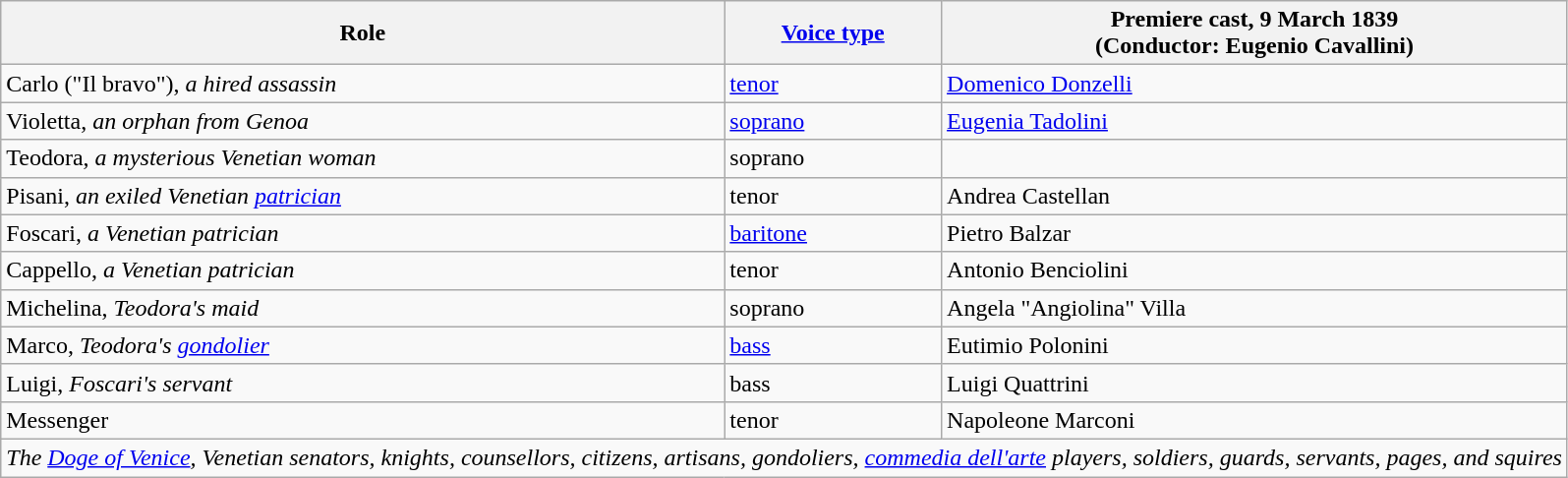<table class="wikitable">
<tr>
<th>Role</th>
<th><a href='#'>Voice type</a></th>
<th>Premiere cast, 9 March 1839<br>(Conductor: Eugenio Cavallini)</th>
</tr>
<tr>
<td>Carlo ("Il bravo"), <em>a hired assassin</em></td>
<td><a href='#'>tenor</a></td>
<td><a href='#'>Domenico Donzelli</a></td>
</tr>
<tr>
<td>Violetta, <em>an orphan from Genoa</em></td>
<td><a href='#'>soprano</a></td>
<td><a href='#'>Eugenia Tadolini</a></td>
</tr>
<tr>
<td>Teodora, <em>a mysterious Venetian woman</em></td>
<td>soprano</td>
<td></td>
</tr>
<tr>
<td>Pisani, <em>an exiled Venetian <a href='#'>patrician</a></em></td>
<td>tenor</td>
<td>Andrea Castellan</td>
</tr>
<tr>
<td>Foscari, <em>a Venetian patrician</em></td>
<td><a href='#'>baritone</a></td>
<td>Pietro Balzar</td>
</tr>
<tr>
<td>Cappello, <em>a Venetian patrician</em></td>
<td>tenor</td>
<td>Antonio Benciolini</td>
</tr>
<tr>
<td>Michelina, <em>Teodora's maid</em></td>
<td>soprano</td>
<td>Angela "Angiolina" Villa</td>
</tr>
<tr>
<td>Marco, <em>Teodora's <a href='#'>gondolier</a></em></td>
<td><a href='#'>bass</a></td>
<td>Eutimio Polonini</td>
</tr>
<tr>
<td>Luigi, <em>Foscari's servant</em></td>
<td>bass</td>
<td>Luigi Quattrini</td>
</tr>
<tr>
<td>Messenger</td>
<td>tenor</td>
<td>Napoleone Marconi</td>
</tr>
<tr>
<td colspan="3"><em>The <a href='#'>Doge of Venice</a>, Venetian senators, knights, counsellors, citizens, artisans, gondoliers, <a href='#'>commedia dell'arte</a> players, soldiers, guards, servants, pages, and squires</em></td>
</tr>
</table>
